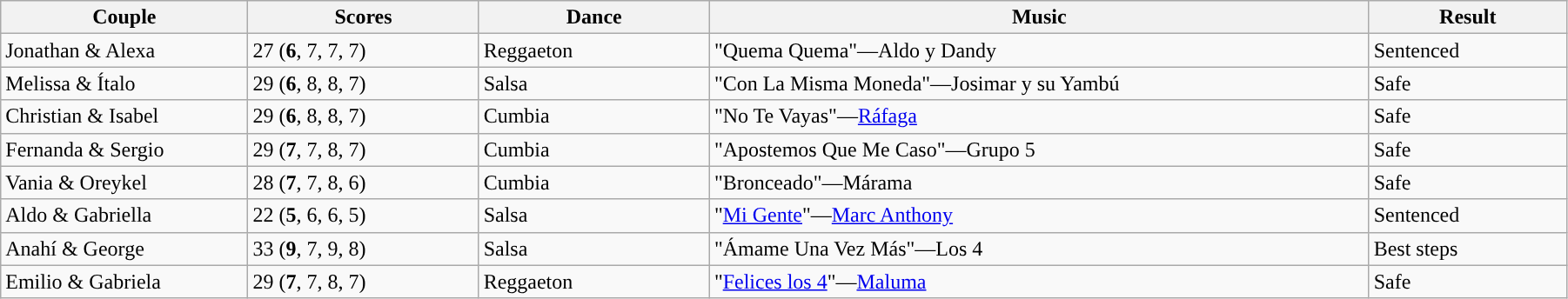<table class="wikitable sortable" style="width:95%; white-space:nowrap;">
<tr>
<th style="width:15%;">Couple</th>
<th style="width:14%;">Scores</th>
<th style="width:14%;">Dance</th>
<th style="width:40%;">Music</th>
<th style="width:12%;">Result</th>
</tr>
<tr>
<td>Jonathan & Alexa</td>
<td>27 (<strong>6</strong>, 7, 7, 7)</td>
<td>Reggaeton</td>
<td>"Quema Quema"—Aldo y Dandy</td>
<td>Sentenced</td>
</tr>
<tr>
<td>Melissa & Ítalo</td>
<td>29 (<strong>6</strong>, 8, 8, 7)</td>
<td>Salsa</td>
<td>"Con La Misma Moneda"—Josimar y su Yambú</td>
<td>Safe</td>
</tr>
<tr>
<td>Christian & Isabel</td>
<td>29 (<strong>6</strong>, 8, 8, 7)</td>
<td>Cumbia</td>
<td>"No Te Vayas"—<a href='#'>Ráfaga</a></td>
<td>Safe</td>
</tr>
<tr>
<td>Fernanda & Sergio</td>
<td>29 (<strong>7</strong>, 7, 8, 7)</td>
<td>Cumbia</td>
<td>"Apostemos Que Me Caso"—Grupo 5</td>
<td>Safe</td>
</tr>
<tr>
<td>Vania & Oreykel</td>
<td>28 (<strong>7</strong>, 7, 8, 6)</td>
<td>Cumbia</td>
<td>"Bronceado"—Márama</td>
<td>Safe</td>
</tr>
<tr>
<td>Aldo & Gabriella</td>
<td>22 (<strong>5</strong>, 6, 6, 5)</td>
<td>Salsa</td>
<td>"<a href='#'>Mi Gente</a>"—<a href='#'>Marc Anthony</a></td>
<td>Sentenced</td>
</tr>
<tr>
<td>Anahí & George</td>
<td>33 (<strong>9</strong>, 7, 9, 8)</td>
<td>Salsa</td>
<td>"Ámame Una Vez Más"—Los 4</td>
<td>Best steps</td>
</tr>
<tr>
<td>Emilio & Gabriela</td>
<td>29 (<strong>7</strong>, 7, 8, 7)</td>
<td>Reggaeton</td>
<td>"<a href='#'>Felices los 4</a>"—<a href='#'>Maluma</a></td>
<td>Safe</td>
</tr>
</table>
